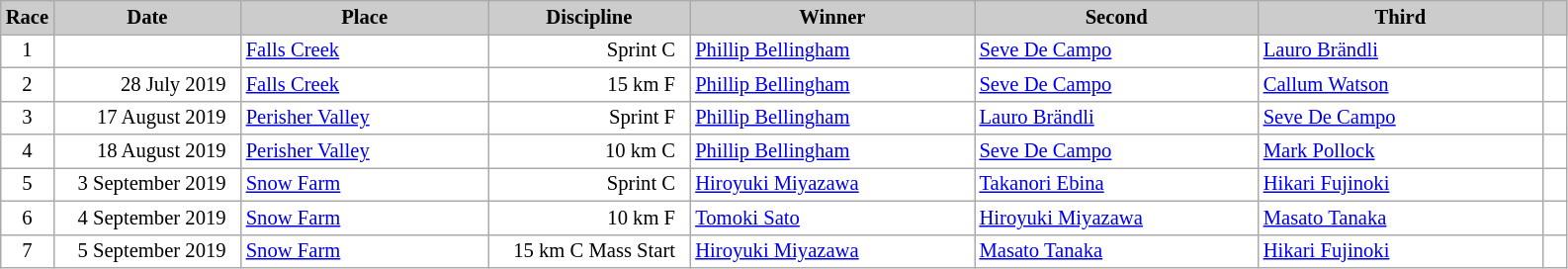<table class="wikitable plainrowheaders" style="background:#fff; font-size:86%; line-height:16px; border:grey solid 1px; border-collapse:collapse;">
<tr style="background:#ccc; text-align:center;">
<th scope="col" style="background:#ccc; width=30 px;">Race</th>
<th scope="col" style="background:#ccc; width:120px;">Date</th>
<th scope="col" style="background:#ccc; width:160px;">Place</th>
<th scope="col" style="background:#ccc; width:130px;">Discipline</th>
<th scope="col" style="background:#ccc; width:185px;">Winner</th>
<th scope="col" style="background:#ccc; width:185px;">Second</th>
<th scope="col" style="background:#ccc; width:185px;">Third</th>
<th scope="col" style="background:#ccc; width:10px;"></th>
</tr>
<tr>
<td align=center>1</td>
<td align=right>  </td>
<td> <a href='#'>Falls Creek</a></td>
<td align=right>Sprint C  </td>
<td> <a href='#'>Phillip Bellingham</a></td>
<td> <a href='#'>Seve De Campo</a></td>
<td> <a href='#'>Lauro Brändli</a></td>
<td></td>
</tr>
<tr>
<td align=center>2</td>
<td align=right>28 July 2019  </td>
<td> <a href='#'>Falls Creek</a></td>
<td align=right>15 km F  </td>
<td> <a href='#'>Phillip Bellingham</a></td>
<td> <a href='#'>Seve De Campo</a></td>
<td> <a href='#'>Callum Watson</a></td>
<td></td>
</tr>
<tr>
<td align=center>3</td>
<td align=right>17 August 2019  </td>
<td> <a href='#'>Perisher Valley</a></td>
<td align=right>Sprint F  </td>
<td> <a href='#'>Phillip Bellingham</a></td>
<td> <a href='#'>Lauro Brändli</a></td>
<td> <a href='#'>Seve De Campo</a></td>
<td></td>
</tr>
<tr>
<td align=center>4</td>
<td align=right>18 August 2019  </td>
<td> <a href='#'>Perisher Valley</a></td>
<td align=right>10 km C  </td>
<td> <a href='#'>Phillip Bellingham</a></td>
<td> <a href='#'>Seve De Campo</a></td>
<td> <a href='#'>Mark Pollock</a></td>
<td></td>
</tr>
<tr>
<td align=center>5</td>
<td align=right>3 September 2019  </td>
<td> <a href='#'>Snow Farm</a></td>
<td align=right>Sprint C  </td>
<td> <a href='#'>Hiroyuki Miyazawa</a></td>
<td> <a href='#'>Takanori Ebina</a></td>
<td> <a href='#'>Hikari Fujinoki</a></td>
<td></td>
</tr>
<tr>
<td align=center>6</td>
<td align=right>4 September 2019  </td>
<td> <a href='#'>Snow Farm</a></td>
<td align=right>10 km F  </td>
<td> <a href='#'>Tomoki Sato</a></td>
<td> <a href='#'>Hiroyuki Miyazawa</a></td>
<td> <a href='#'>Masato Tanaka</a></td>
<td></td>
</tr>
<tr>
<td align=center>7</td>
<td align=right>5 September 2019  </td>
<td> <a href='#'>Snow Farm</a></td>
<td align=right>15 km C Mass Start  </td>
<td> <a href='#'>Hiroyuki Miyazawa</a></td>
<td> <a href='#'>Masato Tanaka</a></td>
<td> <a href='#'>Hikari Fujinoki</a></td>
<td></td>
</tr>
</table>
